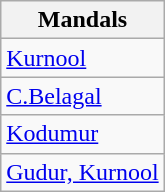<table class="wikitable sortable static-row-numbers static-row-header-hash">
<tr>
<th>Mandals</th>
</tr>
<tr>
<td><a href='#'>Kurnool</a></td>
</tr>
<tr>
<td><a href='#'>C.Belagal</a></td>
</tr>
<tr>
<td><a href='#'>Kodumur</a></td>
</tr>
<tr>
<td><a href='#'>Gudur, Kurnool</a></td>
</tr>
</table>
